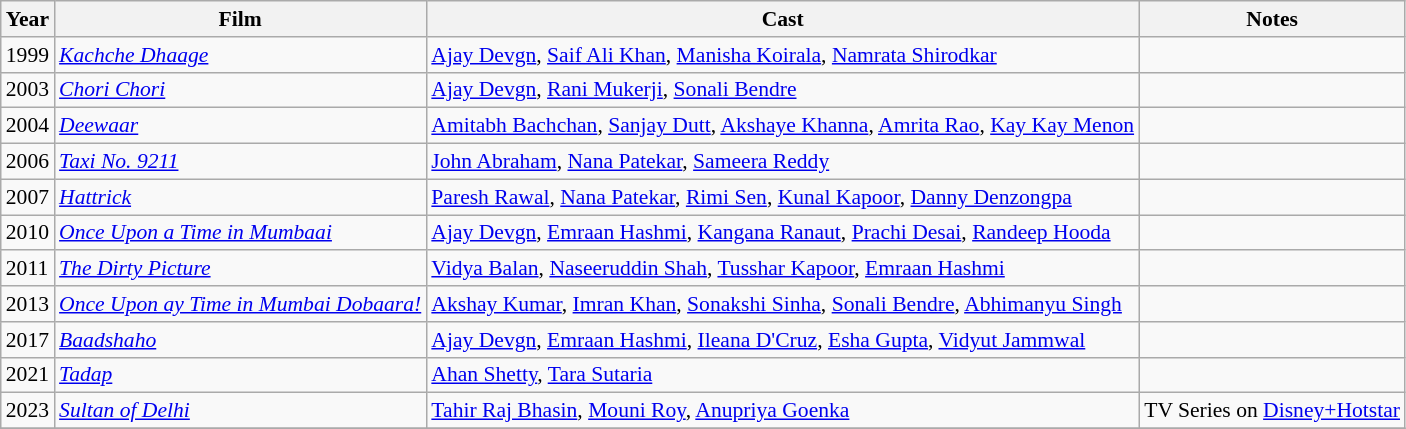<table class="wikitable" style="font-size:90%">
<tr>
<th>Year</th>
<th>Film</th>
<th>Cast</th>
<th>Notes</th>
</tr>
<tr>
<td>1999</td>
<td><em><a href='#'>Kachche Dhaage</a></em></td>
<td><a href='#'>Ajay Devgn</a>, <a href='#'>Saif Ali Khan</a>, <a href='#'>Manisha Koirala</a>, <a href='#'>Namrata Shirodkar</a></td>
<td></td>
</tr>
<tr>
<td>2003</td>
<td><em><a href='#'>Chori Chori</a></em></td>
<td><a href='#'>Ajay Devgn</a>, <a href='#'>Rani Mukerji</a>, <a href='#'>Sonali Bendre</a></td>
<td></td>
</tr>
<tr>
<td>2004</td>
<td><em><a href='#'>Deewaar</a></em></td>
<td><a href='#'>Amitabh Bachchan</a>, <a href='#'>Sanjay Dutt</a>, <a href='#'>Akshaye Khanna</a>, <a href='#'>Amrita Rao</a>, <a href='#'>Kay Kay Menon</a></td>
<td></td>
</tr>
<tr>
<td>2006</td>
<td><em><a href='#'>Taxi No. 9211</a></em></td>
<td><a href='#'>John Abraham</a>, <a href='#'>Nana Patekar</a>, <a href='#'>Sameera Reddy</a></td>
<td></td>
</tr>
<tr>
<td>2007</td>
<td><em><a href='#'>Hattrick</a></em></td>
<td><a href='#'>Paresh Rawal</a>, <a href='#'>Nana Patekar</a>, <a href='#'>Rimi Sen</a>, <a href='#'>Kunal Kapoor</a>, <a href='#'>Danny Denzongpa</a></td>
<td></td>
</tr>
<tr>
<td>2010</td>
<td><em><a href='#'>Once Upon a Time in Mumbaai</a></em></td>
<td><a href='#'>Ajay Devgn</a>, <a href='#'>Emraan Hashmi</a>, <a href='#'>Kangana Ranaut</a>, <a href='#'>Prachi Desai</a>, <a href='#'>Randeep Hooda</a></td>
<td></td>
</tr>
<tr>
<td>2011</td>
<td><em><a href='#'>The Dirty Picture</a></em></td>
<td><a href='#'>Vidya Balan</a>, <a href='#'>Naseeruddin Shah</a>, <a href='#'>Tusshar Kapoor</a>, <a href='#'>Emraan Hashmi</a></td>
<td></td>
</tr>
<tr>
<td>2013</td>
<td><em><a href='#'>Once Upon ay Time in Mumbai Dobaara!</a></em></td>
<td><a href='#'>Akshay Kumar</a>, <a href='#'>Imran Khan</a>, <a href='#'>Sonakshi Sinha</a>, <a href='#'>Sonali Bendre</a>, <a href='#'>Abhimanyu Singh</a></td>
<td></td>
</tr>
<tr>
<td>2017</td>
<td><em><a href='#'>Baadshaho</a></em></td>
<td><a href='#'>Ajay Devgn</a>, <a href='#'>Emraan Hashmi</a>, <a href='#'>Ileana D'Cruz</a>, <a href='#'>Esha Gupta</a>, <a href='#'>Vidyut Jammwal</a></td>
<td></td>
</tr>
<tr>
<td>2021</td>
<td><em><a href='#'>Tadap</a></em></td>
<td><a href='#'>Ahan Shetty</a>, <a href='#'>Tara Sutaria</a></td>
<td></td>
</tr>
<tr>
<td>2023</td>
<td><em><a href='#'>Sultan of Delhi</a></em></td>
<td><a href='#'>Tahir Raj Bhasin</a>, <a href='#'>Mouni Roy</a>, <a href='#'>Anupriya Goenka</a></td>
<td>TV Series on <a href='#'>Disney+Hotstar</a></td>
</tr>
<tr>
</tr>
</table>
